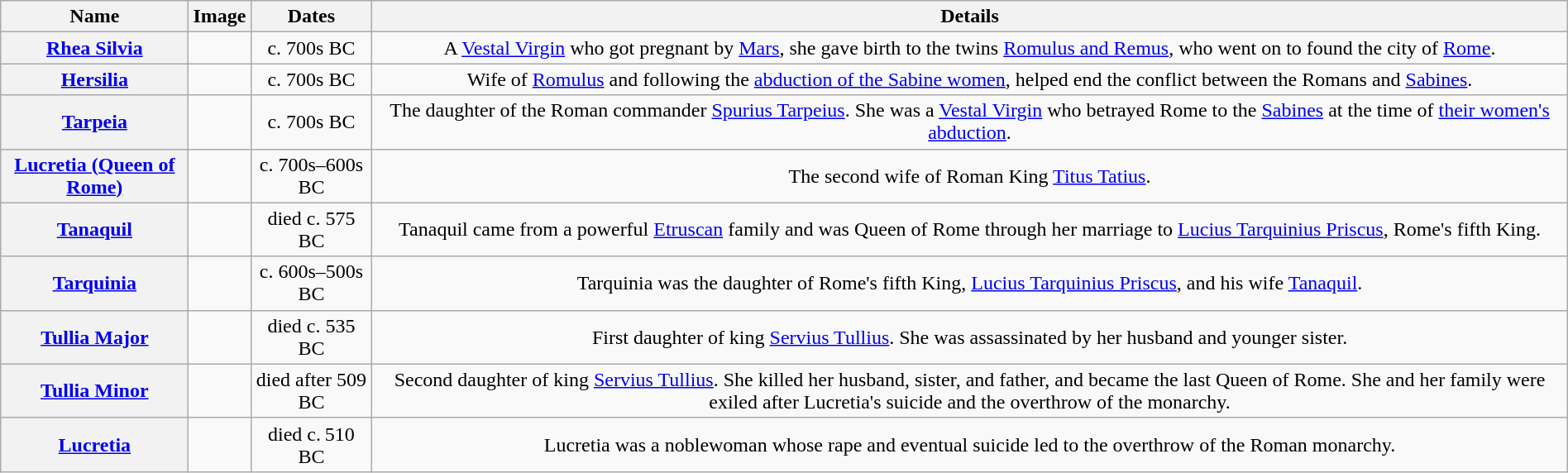<table class="wikitable" style="text-align:center; width:100%; border:1px #AAAAFF solid">
<tr>
<th scope="col">Name</th>
<th scope="col">Image</th>
<th scope="col">Dates</th>
<th scope="col">Details</th>
</tr>
<tr>
<th scope="row"><a href='#'>Rhea Silvia</a></th>
<td></td>
<td>c. 700s BC</td>
<td>A <a href='#'>Vestal Virgin</a> who got pregnant by <a href='#'>Mars</a>, she gave birth to the twins <a href='#'>Romulus and Remus</a>, who went on to found the city of <a href='#'>Rome</a>.</td>
</tr>
<tr>
<th scope="row"><a href='#'>Hersilia</a></th>
<td></td>
<td>c. 700s BC</td>
<td>Wife of <a href='#'>Romulus</a> and following the <a href='#'>abduction of the Sabine women</a>, helped end the conflict between the Romans and <a href='#'>Sabines</a>.</td>
</tr>
<tr>
<th scope="row"><a href='#'>Tarpeia</a></th>
<td></td>
<td>c. 700s BC</td>
<td>The daughter of the Roman commander <a href='#'>Spurius Tarpeius</a>. She was a <a href='#'>Vestal Virgin</a> who betrayed Rome to the <a href='#'>Sabines</a> at the time of <a href='#'>their women's abduction</a>.</td>
</tr>
<tr>
<th scope="row"><a href='#'>Lucretia (Queen of Rome)</a></th>
<td></td>
<td>c. 700s–600s BC</td>
<td>The second wife of Roman King <a href='#'>Titus Tatius</a>.</td>
</tr>
<tr>
<th scope="row"><a href='#'>Tanaquil</a></th>
<td></td>
<td>died c. 575 BC</td>
<td>Tanaquil came from a powerful <a href='#'>Etruscan</a> family and was Queen of Rome through her marriage to <a href='#'>Lucius Tarquinius Priscus</a>, Rome's fifth King.</td>
</tr>
<tr>
<th scope="row"><a href='#'>Tarquinia</a></th>
<td></td>
<td>c. 600s–500s BC</td>
<td>Tarquinia was the daughter of Rome's fifth King, <a href='#'>Lucius Tarquinius Priscus</a>, and his wife <a href='#'>Tanaquil</a>.</td>
</tr>
<tr>
<th scope="row"><a href='#'>Tullia Major</a></th>
<td></td>
<td>died c. 535 BC</td>
<td>First daughter of king <a href='#'>Servius Tullius</a>. She was assassinated by her husband and younger sister.</td>
</tr>
<tr>
<th scope="row"><a href='#'>Tullia Minor</a></th>
<td></td>
<td>died after 509 BC</td>
<td>Second daughter of king <a href='#'>Servius Tullius</a>. She killed her husband, sister, and father, and became the last Queen of Rome. She and her family were exiled after Lucretia's suicide and the overthrow of the monarchy.</td>
</tr>
<tr>
<th scope="row"><a href='#'>Lucretia</a></th>
<td></td>
<td>died c. 510 BC</td>
<td>Lucretia was a noblewoman whose rape and eventual suicide led to the overthrow of the Roman monarchy.</td>
</tr>
</table>
